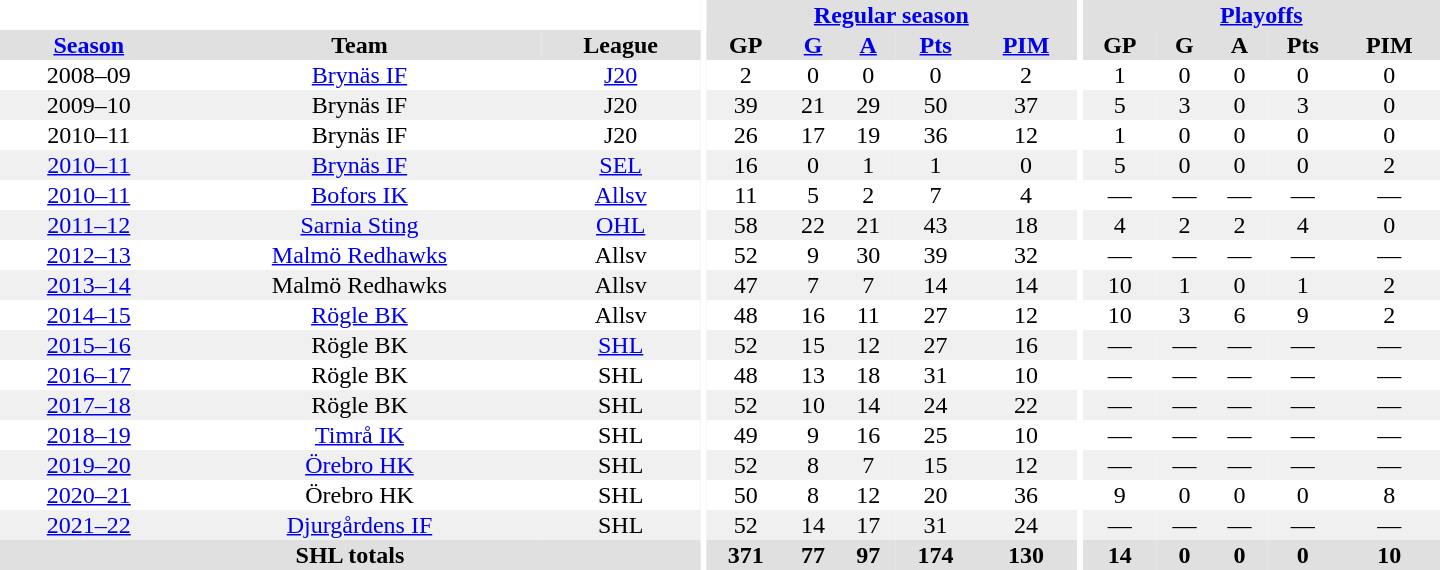<table border="0" cellpadding="1" cellspacing="0" style="text-align:center; width:60em">
<tr bgcolor="#e0e0e0">
<th colspan="3" bgcolor="#ffffff"></th>
<th rowspan="99" bgcolor="#ffffff"></th>
<th colspan="5"><a href='#'>Regular season</a></th>
<th rowspan="99" bgcolor="#ffffff"></th>
<th colspan="5"><a href='#'>Playoffs</a></th>
</tr>
<tr bgcolor="#e0e0e0">
<th><a href='#'>Season</a></th>
<th>Team</th>
<th>League</th>
<th>GP</th>
<th><a href='#'>G</a></th>
<th><a href='#'>A</a></th>
<th><a href='#'>Pts</a></th>
<th><a href='#'>PIM</a></th>
<th>GP</th>
<th>G</th>
<th>A</th>
<th>Pts</th>
<th>PIM</th>
</tr>
<tr>
<td>2008–09</td>
<td><a href='#'>Brynäs IF</a></td>
<td><a href='#'>J20</a></td>
<td>2</td>
<td>0</td>
<td>0</td>
<td>0</td>
<td>2</td>
<td>1</td>
<td>0</td>
<td>0</td>
<td>0</td>
<td>0</td>
</tr>
<tr bgcolor="#f0f0f0">
<td>2009–10</td>
<td>Brynäs IF</td>
<td>J20</td>
<td>39</td>
<td>21</td>
<td>29</td>
<td>50</td>
<td>37</td>
<td>5</td>
<td>3</td>
<td>0</td>
<td>3</td>
<td>0</td>
</tr>
<tr>
<td>2010–11</td>
<td>Brynäs IF</td>
<td>J20</td>
<td>26</td>
<td>17</td>
<td>19</td>
<td>36</td>
<td>12</td>
<td>1</td>
<td>0</td>
<td>0</td>
<td>0</td>
<td>0</td>
</tr>
<tr bgcolor="#f0f0f0">
<td><a href='#'>2010–11</a></td>
<td><a href='#'>Brynäs IF</a></td>
<td><a href='#'>SEL</a></td>
<td>16</td>
<td>0</td>
<td>1</td>
<td>1</td>
<td>0</td>
<td>5</td>
<td>0</td>
<td>0</td>
<td>0</td>
<td>2</td>
</tr>
<tr>
<td><a href='#'>2010–11</a></td>
<td><a href='#'>Bofors IK</a></td>
<td><a href='#'>Allsv</a></td>
<td>11</td>
<td>5</td>
<td>2</td>
<td>7</td>
<td>4</td>
<td>—</td>
<td>—</td>
<td>—</td>
<td>—</td>
<td>—</td>
</tr>
<tr bgcolor="#f0f0f0">
<td><a href='#'>2011–12</a></td>
<td><a href='#'>Sarnia Sting</a></td>
<td><a href='#'>OHL</a></td>
<td>58</td>
<td>22</td>
<td>21</td>
<td>43</td>
<td>18</td>
<td>4</td>
<td>2</td>
<td>2</td>
<td>4</td>
<td>0</td>
</tr>
<tr>
<td><a href='#'>2012–13</a></td>
<td><a href='#'>Malmö Redhawks</a></td>
<td>Allsv</td>
<td>52</td>
<td>9</td>
<td>30</td>
<td>39</td>
<td>32</td>
<td>—</td>
<td>—</td>
<td>—</td>
<td>—</td>
<td>—</td>
</tr>
<tr bgcolor="#f0f0f0">
<td><a href='#'>2013–14</a></td>
<td>Malmö Redhawks</td>
<td>Allsv</td>
<td>47</td>
<td>7</td>
<td>7</td>
<td>14</td>
<td>14</td>
<td>10</td>
<td>1</td>
<td>0</td>
<td>1</td>
<td>2</td>
</tr>
<tr>
<td><a href='#'>2014–15</a></td>
<td><a href='#'>Rögle BK</a></td>
<td>Allsv</td>
<td>48</td>
<td>16</td>
<td>11</td>
<td>27</td>
<td>12</td>
<td>10</td>
<td>3</td>
<td>6</td>
<td>9</td>
<td>2</td>
</tr>
<tr bgcolor="#f0f0f0">
<td><a href='#'>2015–16</a></td>
<td>Rögle BK</td>
<td><a href='#'>SHL</a></td>
<td>52</td>
<td>15</td>
<td>12</td>
<td>27</td>
<td>16</td>
<td>—</td>
<td>—</td>
<td>—</td>
<td>—</td>
<td>—</td>
</tr>
<tr>
<td><a href='#'>2016–17</a></td>
<td>Rögle BK</td>
<td>SHL</td>
<td>48</td>
<td>13</td>
<td>18</td>
<td>31</td>
<td>10</td>
<td>—</td>
<td>—</td>
<td>—</td>
<td>—</td>
<td>—</td>
</tr>
<tr bgcolor="#f0f0f0">
<td><a href='#'>2017–18</a></td>
<td>Rögle BK</td>
<td>SHL</td>
<td>52</td>
<td>10</td>
<td>14</td>
<td>24</td>
<td>22</td>
<td>—</td>
<td>—</td>
<td>—</td>
<td>—</td>
<td>—</td>
</tr>
<tr>
<td><a href='#'>2018–19</a></td>
<td><a href='#'>Timrå IK</a></td>
<td>SHL</td>
<td>49</td>
<td>9</td>
<td>16</td>
<td>25</td>
<td>10</td>
<td>—</td>
<td>—</td>
<td>—</td>
<td>—</td>
<td>—</td>
</tr>
<tr bgcolor="#f0f0f0">
<td><a href='#'>2019–20</a></td>
<td><a href='#'>Örebro HK</a></td>
<td>SHL</td>
<td>52</td>
<td>8</td>
<td>7</td>
<td>15</td>
<td>12</td>
<td>—</td>
<td>—</td>
<td>—</td>
<td>—</td>
<td>—</td>
</tr>
<tr>
<td><a href='#'>2020–21</a></td>
<td>Örebro HK</td>
<td>SHL</td>
<td>50</td>
<td>8</td>
<td>12</td>
<td>20</td>
<td>36</td>
<td>9</td>
<td>0</td>
<td>0</td>
<td>0</td>
<td>8</td>
</tr>
<tr bgcolor="#f0f0f0">
<td><a href='#'>2021–22</a></td>
<td><a href='#'>Djurgårdens IF</a></td>
<td>SHL</td>
<td>52</td>
<td>14</td>
<td>17</td>
<td>31</td>
<td>24</td>
<td>—</td>
<td>—</td>
<td>—</td>
<td>—</td>
<td>—</td>
</tr>
<tr bgcolor="#e0e0e0">
<th colspan="3">SHL totals</th>
<th>371</th>
<th>77</th>
<th>97</th>
<th>174</th>
<th>130</th>
<th>14</th>
<th>0</th>
<th>0</th>
<th>0</th>
<th>10</th>
</tr>
</table>
